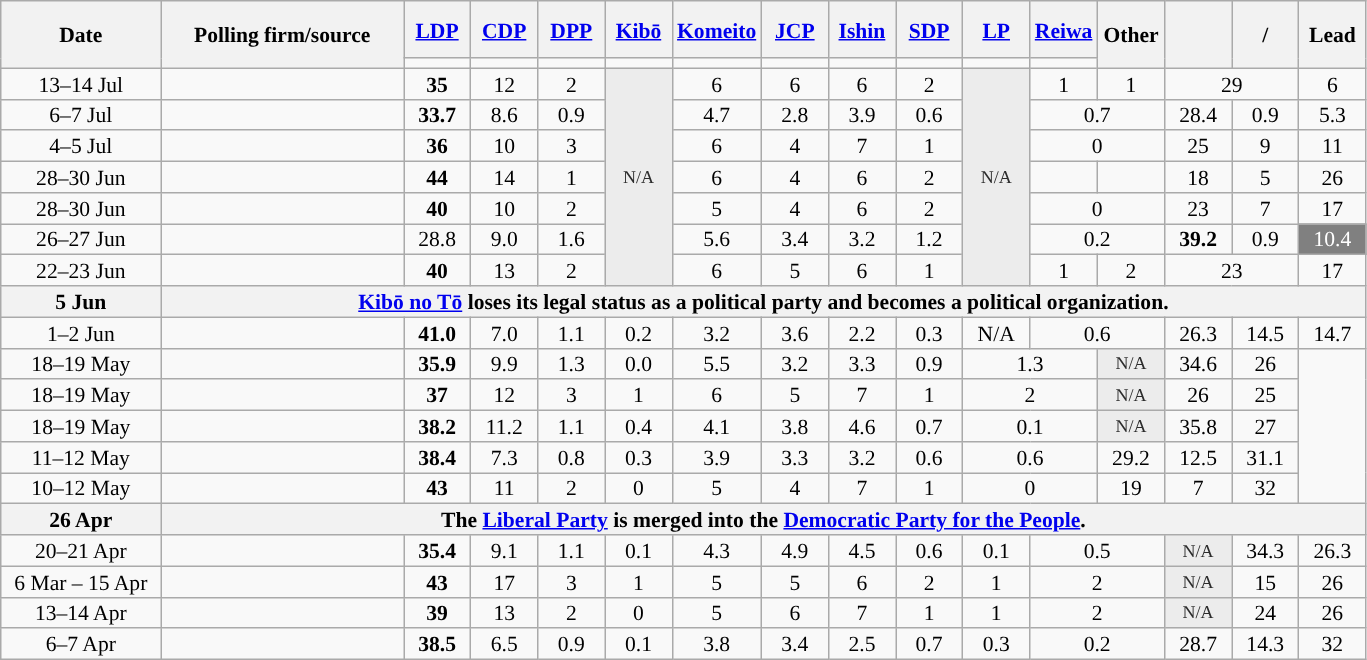<table class="wikitable" style="text-align:center;font-size:90%;line-height:14px;">
<tr style="height:38px;">
<th class="unsortable" rowspan="2" width=100px>Date</th>
<th class="unsortable" rowspan="2" width=155px>Polling firm/source</th>
<th class="unsortable" width=38px><a href='#'>LDP</a></th>
<th class="unsortable" width=38px><a href='#'>CDP</a></th>
<th class="unsortable" width=38px><a href='#'>DPP</a></th>
<th class="unsortable" width=38px><a href='#'>Kibō</a></th>
<th class="unsortable" width=38px><a href='#'>Komeito</a></th>
<th class="unsortable" width=38px><a href='#'>JCP</a></th>
<th class="unsortable" width=38px><a href='#'>Ishin</a></th>
<th class="unsortable" width=38px><a href='#'>SDP</a></th>
<th class="unsortable" width=38px><a href='#'>LP</a></th>
<th class="unsortable" width=38px><a href='#'>Reiwa</a></th>
<th rowspan="2" class="unsortable" width="38px">Other</th>
<th class="unsortable" width=38px rowspan=2></th>
<th class="unsortable" width=38px rowspan=2>/<br></th>
<th class="unsortable" width=38px rowspan=2>Lead</th>
</tr>
<tr>
<td bgcolor=></td>
<td bgcolor=></td>
<td bgcolor=></td>
<td bgcolor=></td>
<td bgcolor=></td>
<td bgcolor=></td>
<td bgcolor=></td>
<td bgcolor=></td>
<td bgcolor=></td>
<td bgcolor=></td>
</tr>
<tr>
<td>13–14 Jul</td>
<td></td>
<td> <strong>35</strong></td>
<td> 12</td>
<td> 2</td>
<td rowspan=7 style="background: #ececec; color: #2C2C2C; vertical-align: middle; font-size: smaller; text-align: center; " class="table-na">N/A</td>
<td> 6</td>
<td> 6</td>
<td> 6</td>
<td> 2</td>
<td rowspan=7 style="background: #ececec; color: #2C2C2C; vertical-align: middle; font-size: smaller; text-align: center; " class="table-na">N/A</td>
<td> 1</td>
<td> 1</td>
<td colspan=2> 29</td>
<td style="background:">6</td>
</tr>
<tr>
<td>6–7 Jul</td>
<td></td>
<td> <strong>33.7</strong></td>
<td> 8.6</td>
<td> 0.9</td>
<td> 4.7</td>
<td> 2.8</td>
<td> 3.9</td>
<td> 0.6</td>
<td colspan=2> 0.7</td>
<td> 28.4</td>
<td> 0.9</td>
<td style="background:">5.3</td>
</tr>
<tr>
<td>4–5 Jul</td>
<td></td>
<td> <strong>36</strong></td>
<td> 10</td>
<td> 3</td>
<td> 6</td>
<td> 4</td>
<td> 7</td>
<td> 1</td>
<td colspan=2> 0</td>
<td> 25</td>
<td> 9</td>
<td style="background:">11</td>
</tr>
<tr>
<td>28–30 Jun</td>
<td></td>
<td> <strong>44</strong></td>
<td> 14</td>
<td> 1</td>
<td> 6</td>
<td> 4</td>
<td> 6</td>
<td> 2</td>
<td> </td>
<td> </td>
<td> 18</td>
<td> 5</td>
<td style="background:">26</td>
</tr>
<tr>
<td>28–30 Jun</td>
<td></td>
<td> <strong>40</strong></td>
<td> 10</td>
<td> 2</td>
<td> 5</td>
<td> 4</td>
<td> 6</td>
<td> 2</td>
<td colspan=2> 0</td>
<td> 23</td>
<td> 7</td>
<td style="background:">17</td>
</tr>
<tr>
<td>26–27 Jun</td>
<td></td>
<td> 28.8</td>
<td> 9.0</td>
<td> 1.6</td>
<td> 5.6</td>
<td> 3.4</td>
<td> 3.2</td>
<td> 1.2</td>
<td colspan=2> 0.2</td>
<td> <strong>39.2</strong></td>
<td> 0.9</td>
<td style="background:gray; color:white">10.4</td>
</tr>
<tr>
<td>22–23 Jun</td>
<td></td>
<td> <strong>40</strong></td>
<td> 13</td>
<td> 2</td>
<td> 6</td>
<td> 5</td>
<td> 6</td>
<td> 1</td>
<td> 1</td>
<td> 2</td>
<td colspan=2> 23</td>
<td style="background:">17</td>
</tr>
<tr>
<th>5 Jun</th>
<th colspan="15"><a href='#'>Kibō no Tō</a> loses its legal status as a political party and becomes a political organization.</th>
</tr>
<tr>
<td>1–2 Jun</td>
<td></td>
<td> <strong>41.0</strong></td>
<td> 7.0</td>
<td> 1.1</td>
<td> 0.2</td>
<td> 3.2</td>
<td> 3.6</td>
<td> 2.2</td>
<td> 0.3</td>
<td>N/A</td>
<td colspan=2> 0.6</td>
<td> 26.3</td>
<td> 14.5</td>
<td style="background:">14.7</td>
</tr>
<tr>
<td>18–19 May</td>
<td> </td>
<td> <strong>35.9</strong></td>
<td> 9.9</td>
<td> 1.3</td>
<td> 0.0</td>
<td> 5.5</td>
<td> 3.2</td>
<td> 3.3</td>
<td> 0.9</td>
<td colspan=2> 1.3</td>
<td style="background: #ececec; color: #2C2C2C; vertical-align: middle; font-size: smaller; text-align: center; " class="table-na">N/A</td>
<td> 34.6</td>
<td style="background:">26</td>
</tr>
<tr>
<td>18–19 May</td>
<td></td>
<td> <strong>37</strong></td>
<td> 12</td>
<td> 3</td>
<td> 1</td>
<td> 6</td>
<td> 5</td>
<td> 7</td>
<td> 1</td>
<td colspan=2> 2</td>
<td style="background: #ececec; color: #2C2C2C; vertical-align: middle; font-size: smaller; text-align: center; " class="table-na">N/A</td>
<td> 26</td>
<td style="background:">25</td>
</tr>
<tr>
<td>18–19 May</td>
<td></td>
<td> <strong>38.2</strong></td>
<td> 11.2</td>
<td> 1.1</td>
<td> 0.4</td>
<td> 4.1</td>
<td> 3.8</td>
<td> 4.6</td>
<td> 0.7</td>
<td colspan=2> 0.1</td>
<td style="background: #ececec; color: #2C2C2C; vertical-align: middle; font-size: smaller; text-align: center; " class="table-na">N/A</td>
<td> 35.8</td>
<td style="background:">27</td>
</tr>
<tr>
<td>11–12 May</td>
<td></td>
<td> <strong>38.4</strong></td>
<td> 7.3</td>
<td> 0.8</td>
<td> 0.3</td>
<td> 3.9</td>
<td> 3.3</td>
<td> 3.2</td>
<td> 0.6</td>
<td colspan=2> 0.6</td>
<td> 29.2</td>
<td> 12.5</td>
<td style="background:">31.1</td>
</tr>
<tr>
<td>10–12 May</td>
<td></td>
<td> <strong>43</strong></td>
<td> 11</td>
<td> 2</td>
<td> 0</td>
<td> 5</td>
<td> 4</td>
<td> 7</td>
<td> 1</td>
<td colspan=2> 0</td>
<td> 19</td>
<td> 7</td>
<td style="background:">32</td>
</tr>
<tr>
<th>26 Apr</th>
<th colspan="15">The <a href='#'>Liberal Party</a> is merged into the <a href='#'>Democratic Party for the People</a>.</th>
</tr>
<tr>
<td>20–21 Apr</td>
<td> </td>
<td> <strong>35.4</strong></td>
<td> 9.1</td>
<td> 1.1</td>
<td> 0.1</td>
<td> 4.3</td>
<td> 4.9</td>
<td> 4.5</td>
<td> 0.6</td>
<td> 0.1</td>
<td colspan=2> 0.5</td>
<td style="background: #ececec; color: #2C2C2C; vertical-align: middle; font-size: smaller; text-align: center; " class="table-na">N/A</td>
<td> 34.3</td>
<td style="background:">26.3</td>
</tr>
<tr>
<td>6 Mar – 15 Apr</td>
<td></td>
<td> <strong>43</strong></td>
<td> 17</td>
<td> 3</td>
<td> 1</td>
<td> 5</td>
<td> 5</td>
<td> 6</td>
<td> 2</td>
<td> 1</td>
<td colspan=2> 2</td>
<td style="background: #ececec; color: #2C2C2C; vertical-align: middle; font-size: smaller; text-align: center; " class="table-na">N/A</td>
<td> 15</td>
<td style="background:">26</td>
</tr>
<tr>
<td>13–14 Apr</td>
<td></td>
<td> <strong>39</strong></td>
<td> 13</td>
<td> 2</td>
<td> 0</td>
<td> 5</td>
<td> 6</td>
<td> 7</td>
<td> 1</td>
<td> 1</td>
<td colspan=2> 2</td>
<td style="background: #ececec; color: #2C2C2C; vertical-align: middle; font-size: smaller; text-align: center; " class="table-na">N/A</td>
<td> 24</td>
<td style="background:">26</td>
</tr>
<tr>
<td>6–7 Apr</td>
<td></td>
<td> <strong>38.5</strong></td>
<td> 6.5</td>
<td> 0.9</td>
<td> 0.1</td>
<td> 3.8</td>
<td> 3.4</td>
<td> 2.5</td>
<td> 0.7</td>
<td> 0.3</td>
<td colspan=2> 0.2</td>
<td> 28.7</td>
<td> 14.3</td>
<td style="background:">32</td>
</tr>
</table>
